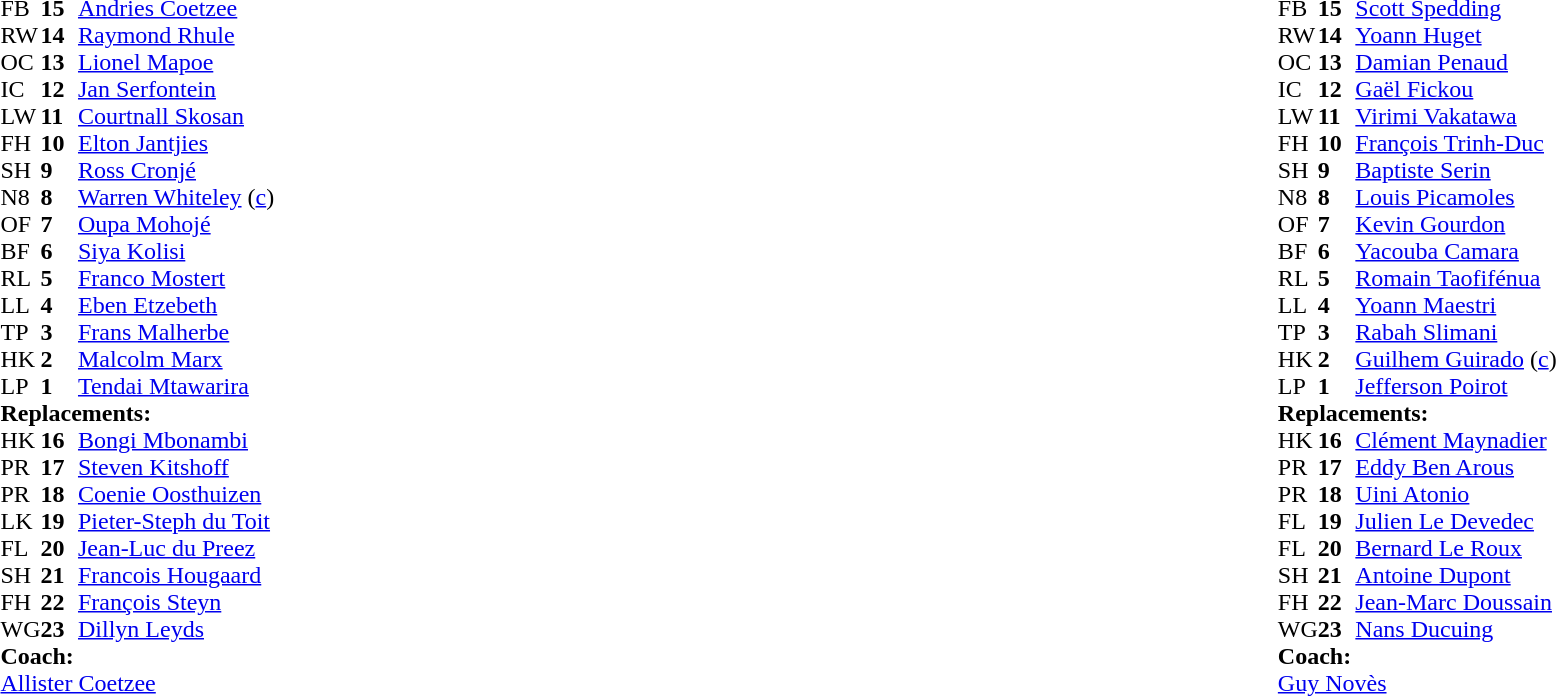<table style="width:100%;">
<tr>
<td style="vertical-align:top; width:50%"><br><table cellspacing="0" cellpadding="0">
<tr>
<th width="25"></th>
<th width="25"></th>
</tr>
<tr>
<td>FB</td>
<td><strong>15</strong></td>
<td><a href='#'>Andries Coetzee</a></td>
</tr>
<tr>
<td>RW</td>
<td><strong>14</strong></td>
<td><a href='#'>Raymond Rhule</a></td>
<td></td>
<td></td>
</tr>
<tr>
<td>OC</td>
<td><strong>13</strong></td>
<td><a href='#'>Lionel Mapoe</a></td>
<td></td>
<td></td>
</tr>
<tr>
<td>IC</td>
<td><strong>12</strong></td>
<td><a href='#'>Jan Serfontein</a></td>
</tr>
<tr>
<td>LW</td>
<td><strong>11</strong></td>
<td><a href='#'>Courtnall Skosan</a></td>
</tr>
<tr>
<td>FH</td>
<td><strong>10</strong></td>
<td><a href='#'>Elton Jantjies</a></td>
</tr>
<tr>
<td>SH</td>
<td><strong>9</strong></td>
<td><a href='#'>Ross Cronjé</a></td>
<td></td>
<td></td>
</tr>
<tr>
<td>N8</td>
<td><strong>8</strong></td>
<td><a href='#'>Warren Whiteley</a> (<a href='#'>c</a>)</td>
</tr>
<tr>
<td>OF</td>
<td><strong>7</strong></td>
<td><a href='#'>Oupa Mohojé</a></td>
<td></td>
<td></td>
</tr>
<tr>
<td>BF</td>
<td><strong>6</strong></td>
<td><a href='#'>Siya Kolisi</a></td>
</tr>
<tr>
<td>RL</td>
<td><strong>5</strong></td>
<td><a href='#'>Franco Mostert</a></td>
</tr>
<tr>
<td>LL</td>
<td><strong>4</strong></td>
<td><a href='#'>Eben Etzebeth</a></td>
<td></td>
<td></td>
</tr>
<tr>
<td>TP</td>
<td><strong>3</strong></td>
<td><a href='#'>Frans Malherbe</a></td>
<td></td>
<td></td>
</tr>
<tr>
<td>HK</td>
<td><strong>2</strong></td>
<td><a href='#'>Malcolm Marx</a></td>
<td></td>
<td></td>
</tr>
<tr>
<td>LP</td>
<td><strong>1</strong></td>
<td><a href='#'>Tendai Mtawarira</a></td>
<td></td>
<td></td>
</tr>
<tr>
<td colspan=3><strong>Replacements:</strong></td>
</tr>
<tr>
<td>HK</td>
<td><strong>16</strong></td>
<td><a href='#'>Bongi Mbonambi</a></td>
<td></td>
<td></td>
</tr>
<tr>
<td>PR</td>
<td><strong>17</strong></td>
<td><a href='#'>Steven Kitshoff</a></td>
<td></td>
<td></td>
</tr>
<tr>
<td>PR</td>
<td><strong>18</strong></td>
<td><a href='#'>Coenie Oosthuizen</a></td>
<td></td>
<td></td>
</tr>
<tr>
<td>LK</td>
<td><strong>19</strong></td>
<td><a href='#'>Pieter-Steph du Toit</a></td>
<td></td>
<td></td>
</tr>
<tr>
<td>FL</td>
<td><strong>20</strong></td>
<td><a href='#'>Jean-Luc du Preez</a></td>
<td></td>
<td></td>
</tr>
<tr>
<td>SH</td>
<td><strong>21</strong></td>
<td><a href='#'>Francois Hougaard</a></td>
<td></td>
<td></td>
</tr>
<tr>
<td>FH</td>
<td><strong>22</strong></td>
<td><a href='#'>François Steyn</a></td>
<td></td>
<td></td>
</tr>
<tr>
<td>WG</td>
<td><strong>23</strong></td>
<td><a href='#'>Dillyn Leyds</a></td>
<td></td>
<td></td>
</tr>
<tr>
<td colspan=3><strong>Coach:</strong></td>
</tr>
<tr>
<td colspan="4"> <a href='#'>Allister Coetzee</a></td>
</tr>
</table>
</td>
<td style="vertical-align:top; width:50%"><br><table cellspacing="0" cellpadding="0" style="margin:auto">
<tr>
<th width="25"></th>
<th width="25"></th>
</tr>
<tr>
<td>FB</td>
<td><strong>15</strong></td>
<td><a href='#'>Scott Spedding</a></td>
</tr>
<tr>
<td>RW</td>
<td><strong>14</strong></td>
<td><a href='#'>Yoann Huget</a></td>
<td></td>
<td></td>
</tr>
<tr>
<td>OC</td>
<td><strong>13</strong></td>
<td><a href='#'>Damian Penaud</a></td>
</tr>
<tr>
<td>IC</td>
<td><strong>12</strong></td>
<td><a href='#'>Gaël Fickou</a></td>
</tr>
<tr>
<td>LW</td>
<td><strong>11</strong></td>
<td><a href='#'>Virimi Vakatawa</a></td>
</tr>
<tr>
<td>FH</td>
<td><strong>10</strong></td>
<td><a href='#'>François Trinh-Duc</a></td>
<td></td>
<td></td>
</tr>
<tr>
<td>SH</td>
<td><strong>9</strong></td>
<td><a href='#'>Baptiste Serin</a></td>
<td></td>
<td></td>
</tr>
<tr>
<td>N8</td>
<td><strong>8</strong></td>
<td><a href='#'>Louis Picamoles</a></td>
<td></td>
<td></td>
</tr>
<tr>
<td>OF</td>
<td><strong>7</strong></td>
<td><a href='#'>Kevin Gourdon</a></td>
</tr>
<tr>
<td>BF</td>
<td><strong>6</strong></td>
<td><a href='#'>Yacouba Camara</a></td>
</tr>
<tr>
<td>RL</td>
<td><strong>5</strong></td>
<td><a href='#'>Romain Taofifénua</a></td>
</tr>
<tr>
<td>LL</td>
<td><strong>4</strong></td>
<td><a href='#'>Yoann Maestri</a></td>
<td></td>
<td></td>
</tr>
<tr>
<td>TP</td>
<td><strong>3</strong></td>
<td><a href='#'>Rabah Slimani</a></td>
<td></td>
<td></td>
</tr>
<tr>
<td>HK</td>
<td><strong>2</strong></td>
<td><a href='#'>Guilhem Guirado</a> (<a href='#'>c</a>)</td>
<td></td>
<td></td>
</tr>
<tr>
<td>LP</td>
<td><strong>1</strong></td>
<td><a href='#'>Jefferson Poirot</a></td>
<td></td>
<td></td>
</tr>
<tr>
<td colspan=3><strong>Replacements:</strong></td>
</tr>
<tr>
<td>HK</td>
<td><strong>16</strong></td>
<td><a href='#'>Clément Maynadier</a></td>
<td></td>
<td></td>
</tr>
<tr>
<td>PR</td>
<td><strong>17</strong></td>
<td><a href='#'>Eddy Ben Arous</a></td>
<td></td>
<td></td>
</tr>
<tr>
<td>PR</td>
<td><strong>18</strong></td>
<td><a href='#'>Uini Atonio</a></td>
<td></td>
<td></td>
</tr>
<tr>
<td>FL</td>
<td><strong>19</strong></td>
<td><a href='#'>Julien Le Devedec</a></td>
<td></td>
<td></td>
</tr>
<tr>
<td>FL</td>
<td><strong>20</strong></td>
<td><a href='#'>Bernard Le Roux</a></td>
<td></td>
<td></td>
</tr>
<tr>
<td>SH</td>
<td><strong>21</strong></td>
<td><a href='#'>Antoine Dupont</a></td>
<td></td>
<td></td>
</tr>
<tr>
<td>FH</td>
<td><strong>22</strong></td>
<td><a href='#'>Jean-Marc Doussain</a></td>
<td></td>
<td></td>
</tr>
<tr>
<td>WG</td>
<td><strong>23</strong></td>
<td><a href='#'>Nans Ducuing</a></td>
<td></td>
<td></td>
</tr>
<tr>
<td colspan=3><strong>Coach:</strong></td>
</tr>
<tr>
<td colspan="4"> <a href='#'>Guy Novès</a></td>
</tr>
</table>
</td>
</tr>
</table>
